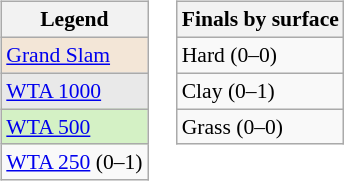<table>
<tr valign=top>
<td><br><table class=wikitable style="font-size:90%;">
<tr>
<th>Legend</th>
</tr>
<tr>
<td style="background:#f3e6d7;"><a href='#'>Grand Slam</a></td>
</tr>
<tr>
<td style="background:#e9e9e9;"><a href='#'>WTA 1000</a></td>
</tr>
<tr>
<td style="background:#d4f1c5;"><a href='#'>WTA 500</a></td>
</tr>
<tr>
<td><a href='#'>WTA 250</a> (0–1)</td>
</tr>
</table>
</td>
<td><br><table class=wikitable style="font-size:90%;">
<tr>
<th>Finals by surface</th>
</tr>
<tr>
<td>Hard (0–0)</td>
</tr>
<tr>
<td>Clay (0–1)</td>
</tr>
<tr>
<td>Grass (0–0)</td>
</tr>
</table>
</td>
</tr>
</table>
